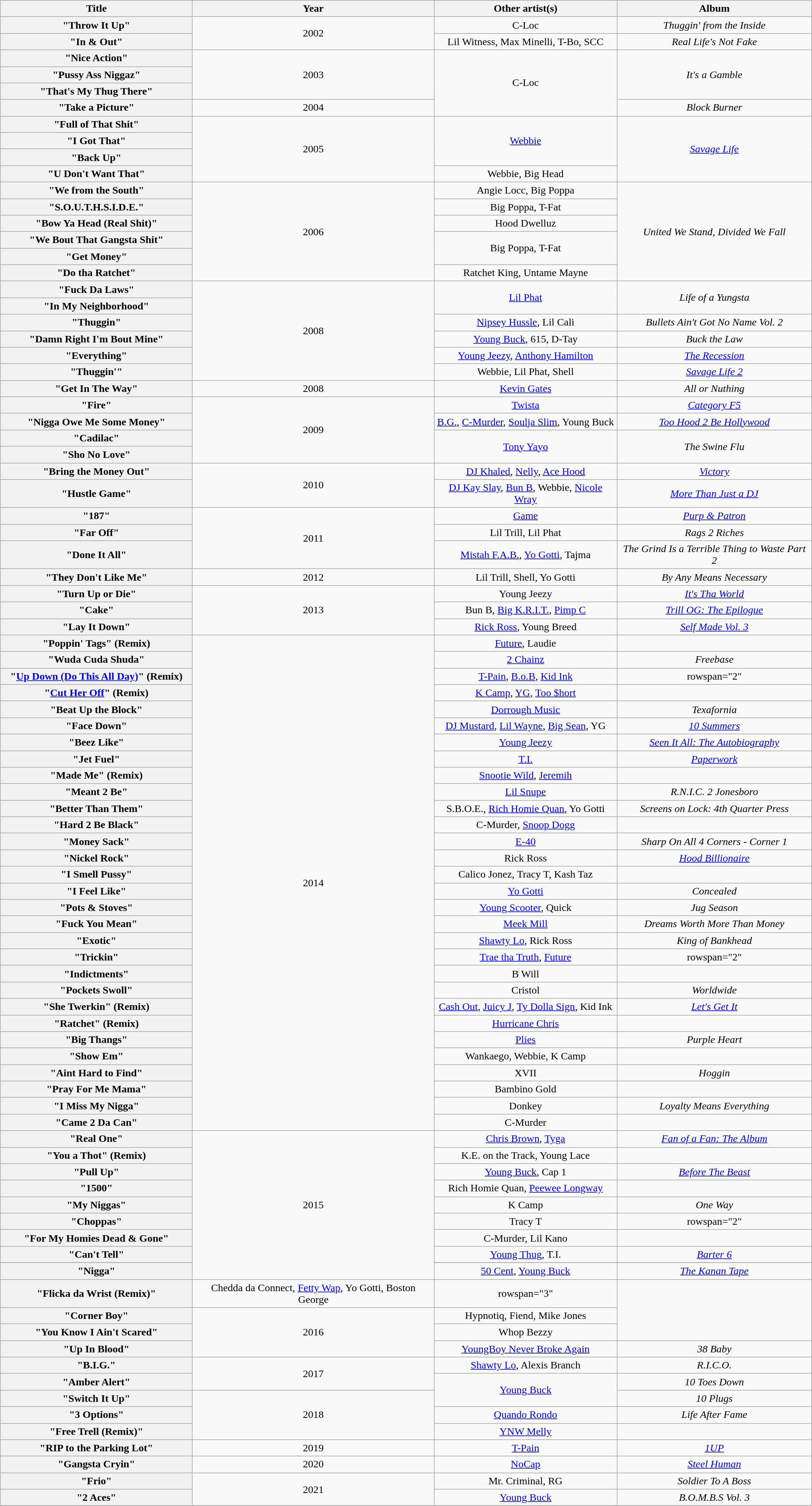<table class="wikitable plainrowheaders" style="text-align:center;">
<tr>
<th style="width:18em;">Title</th>
<th>Year</th>
<th>Other artist(s)</th>
<th>Album</th>
</tr>
<tr>
<th scope="row">"Throw It Up"</th>
<td rowspan="2">2002</td>
<td>C-Loc</td>
<td><em>Thuggin' from the Inside</em></td>
</tr>
<tr>
<th scope="row">"In & Out"</th>
<td>Lil Witness, Max Minelli, T-Bo, SCC</td>
<td><em>Real Life's Not Fake</em></td>
</tr>
<tr>
<th scope="row">"Nice Action"</th>
<td rowspan="3">2003</td>
<td rowspan="4">C-Loc</td>
<td rowspan="3"><em>It's a Gamble</em></td>
</tr>
<tr>
<th scope="row">"Pussy Ass Niggaz"</th>
</tr>
<tr>
<th scope="row">"That's My Thug There"</th>
</tr>
<tr>
<th scope="row">"Take a Picture"</th>
<td>2004</td>
<td><em>Block Burner</em></td>
</tr>
<tr>
<th scope="row">"Full of That Shit"</th>
<td rowspan="4">2005</td>
<td rowspan="3"><a href='#'>Webbie</a></td>
<td rowspan="4"><em><a href='#'>Savage Life</a></em></td>
</tr>
<tr>
<th scope="row">"I Got That"</th>
</tr>
<tr>
<th scope="row">"Back Up"</th>
</tr>
<tr>
<th scope="row">"U Don't Want That"</th>
<td>Webbie, Big Head</td>
</tr>
<tr>
<th scope="row">"We from the South"</th>
<td rowspan="6">2006</td>
<td>Angie Locc, Big Poppa</td>
<td rowspan="6"><em>United We Stand, Divided We Fall</em></td>
</tr>
<tr>
<th scope="row">"S.O.U.T.H.S.I.D.E."</th>
<td>Big Poppa, T-Fat</td>
</tr>
<tr>
<th scope="row">"Bow Ya Head (Real Shit)"</th>
<td>Hood Dwelluz</td>
</tr>
<tr>
<th scope="row">"We Bout That Gangsta Shit"</th>
<td rowspan="2">Big Poppa, T-Fat</td>
</tr>
<tr>
<th scope="row">"Get Money"</th>
</tr>
<tr>
<th scope="row">"Do tha Ratchet"</th>
<td>Ratchet King, Untame Mayne</td>
</tr>
<tr>
<th scope="row">"Fuck Da Laws"</th>
<td rowspan="6">2008</td>
<td rowspan="2"><a href='#'>Lil Phat</a></td>
<td rowspan="2"><em>Life of a Yungsta</em></td>
</tr>
<tr>
<th scope="row">"In My Neighborhood"</th>
</tr>
<tr>
<th scope="row">"Thuggin"</th>
<td><a href='#'>Nipsey Hussle</a>, Lil Cali</td>
<td><em>Bullets Ain't Got No Name Vol. 2</em></td>
</tr>
<tr>
<th scope="row">"Damn Right I'm Bout Mine"</th>
<td><a href='#'>Young Buck</a>, 615, D-Tay</td>
<td><em>Buck the Law</em></td>
</tr>
<tr>
<th scope="row">"Everything"</th>
<td><a href='#'>Young Jeezy</a>, <a href='#'>Anthony Hamilton</a></td>
<td><em><a href='#'>The Recession</a></em></td>
</tr>
<tr>
<th scope="row">"Thuggin'"</th>
<td>Webbie, Lil Phat, Shell</td>
<td><em><a href='#'>Savage Life 2</a></em></td>
</tr>
<tr>
<th scope="row">"Get In The Way"</th>
<td rowspan="1">2008</td>
<td><a href='#'>Kevin Gates</a></td>
<td><em>All or Nuthing</em></td>
</tr>
<tr>
<th scope="row">"Fire"</th>
<td rowspan="4">2009</td>
<td><a href='#'>Twista</a></td>
<td><em><a href='#'>Category F5</a></em></td>
</tr>
<tr>
<th scope="row">"Nigga Owe Me Some Money"</th>
<td><a href='#'>B.G.</a>, <a href='#'>C-Murder</a>, <a href='#'>Soulja Slim</a>, Young Buck</td>
<td><em><a href='#'>Too Hood 2 Be Hollywood</a></em></td>
</tr>
<tr>
<th scope="row">"Cadilac"</th>
<td rowspan="2"><a href='#'>Tony Yayo</a></td>
<td rowspan="2"><em>The Swine Flu</em></td>
</tr>
<tr>
<th scope="row">"Sho No Love"</th>
</tr>
<tr>
<th scope="row">"Bring the Money Out"</th>
<td rowspan="2">2010</td>
<td><a href='#'>DJ Khaled</a>, <a href='#'>Nelly</a>, <a href='#'>Ace Hood</a></td>
<td><em><a href='#'>Victory</a></em></td>
</tr>
<tr>
<th scope="row">"Hustle Game"</th>
<td><a href='#'>DJ Kay Slay</a>, <a href='#'>Bun B</a>, Webbie, <a href='#'>Nicole Wray</a></td>
<td><em><a href='#'>More Than Just a DJ</a></em></td>
</tr>
<tr>
<th scope="row">"187"</th>
<td rowspan="3">2011</td>
<td><a href='#'>Game</a></td>
<td><em><a href='#'>Purp & Patron</a></em></td>
</tr>
<tr>
<th scope="row">"Far Off"</th>
<td>Lil Trill, Lil Phat</td>
<td><em>Rags 2 Riches</em></td>
</tr>
<tr>
<th scope="row">"Done It All"</th>
<td><a href='#'>Mistah F.A.B.</a>, <a href='#'>Yo Gotti</a>, Tajma</td>
<td><em>The Grind Is a Terrible Thing to Waste Part 2</em></td>
</tr>
<tr>
<th scope="row">"They Don't Like Me"</th>
<td>2012</td>
<td>Lil Trill, Shell, Yo Gotti</td>
<td><em>By Any Means Necessary</em></td>
</tr>
<tr>
<th scope="row">"Turn Up or Die"</th>
<td rowspan="3">2013</td>
<td>Young Jeezy</td>
<td><em><a href='#'>It's Tha World</a></em></td>
</tr>
<tr>
<th scope="row">"Cake"</th>
<td>Bun B, <a href='#'>Big K.R.I.T.</a>, <a href='#'>Pimp C</a></td>
<td><em><a href='#'>Trill OG: The Epilogue</a></em></td>
</tr>
<tr>
<th scope="row">"Lay It Down"</th>
<td><a href='#'>Rick Ross</a>, Young Breed</td>
<td><em><a href='#'>Self Made Vol. 3</a></em></td>
</tr>
<tr>
<th scope="row">"Poppin' Tags" (Remix)</th>
<td rowspan="30">2014</td>
<td><a href='#'>Future</a>, Laudie</td>
<td></td>
</tr>
<tr>
<th scope="row">"Wuda Cuda Shuda"</th>
<td><a href='#'>2 Chainz</a></td>
<td><em>Freebase</em></td>
</tr>
<tr>
<th scope="row">"<a href='#'>Up Down (Do This All Day)</a>" (Remix)</th>
<td><a href='#'>T-Pain</a>, <a href='#'>B.o.B</a>, <a href='#'>Kid Ink</a></td>
<td>rowspan="2" </td>
</tr>
<tr>
<th scope="row">"<a href='#'>Cut Her Off</a>" (Remix)</th>
<td><a href='#'>K Camp</a>, <a href='#'>YG</a>, <a href='#'>Too $hort</a></td>
</tr>
<tr>
<th scope="row">"Beat Up the Block"</th>
<td><a href='#'>Dorrough Music</a></td>
<td><em>Texafornia</em></td>
</tr>
<tr>
<th scope="row">"Face Down"</th>
<td><a href='#'>DJ Mustard</a>, <a href='#'>Lil Wayne</a>, <a href='#'>Big Sean</a>, YG</td>
<td><em><a href='#'>10 Summers</a></em></td>
</tr>
<tr>
<th scope="row">"Beez Like"</th>
<td><a href='#'>Young Jeezy</a></td>
<td><em><a href='#'>Seen It All: The Autobiography</a></em></td>
</tr>
<tr>
<th scope="row">"Jet Fuel"</th>
<td><a href='#'>T.I.</a></td>
<td><em><a href='#'>Paperwork</a></em></td>
</tr>
<tr>
<th scope="row">"Made Me" (Remix)</th>
<td><a href='#'>Snootie Wild</a>, <a href='#'>Jeremih</a></td>
<td></td>
</tr>
<tr>
<th scope="row">"Meant 2 Be"</th>
<td><a href='#'>Lil Snupe</a></td>
<td><em>R.N.I.C. 2 Jonesboro</em></td>
</tr>
<tr>
<th scope="row">"Better Than Them"</th>
<td>S.B.O.E., <a href='#'>Rich Homie Quan</a>, Yo Gotti</td>
<td><em>Screens on Lock: 4th Quarter Press</em></td>
</tr>
<tr>
<th scope="row">"Hard 2 Be Black"</th>
<td>C-Murder, <a href='#'>Snoop Dogg</a></td>
<td></td>
</tr>
<tr>
<th scope="row">"Money Sack"</th>
<td><a href='#'>E-40</a></td>
<td><em>Sharp On All 4 Corners - Corner 1</em></td>
</tr>
<tr>
<th scope="row">"Nickel Rock"</th>
<td>Rick Ross</td>
<td><em><a href='#'>Hood Billionaire</a></em></td>
</tr>
<tr>
<th scope="row">"I Smell Pussy"</th>
<td>Calico Jonez, Tracy T, Kash Taz</td>
<td></td>
</tr>
<tr>
<th scope="row">"I Feel Like"</th>
<td><a href='#'>Yo Gotti</a></td>
<td><em>Concealed</em></td>
</tr>
<tr>
<th scope="row">"Pots & Stoves"</th>
<td><a href='#'>Young Scooter</a>, Quick</td>
<td><em>Jug Season</em></td>
</tr>
<tr>
<th scope="row">"Fuck You Mean"</th>
<td><a href='#'>Meek Mill</a></td>
<td><em>Dreams Worth More Than Money</em></td>
</tr>
<tr>
<th scope="row">"Exotic"</th>
<td><a href='#'>Shawty Lo</a>, Rick Ross</td>
<td><em>King of Bankhead</em></td>
</tr>
<tr>
<th scope="row">"Trickin"</th>
<td><a href='#'>Trae tha Truth</a>, <a href='#'>Future</a></td>
<td>rowspan="2" </td>
</tr>
<tr>
<th scope="row">"Indictments"</th>
<td>B Will</td>
</tr>
<tr>
<th scope="row">"Pockets Swoll"</th>
<td>Cristol</td>
<td><em>Worldwide</em></td>
</tr>
<tr>
<th scope="row">"She Twerkin" (Remix)</th>
<td><a href='#'>Cash Out</a>, <a href='#'>Juicy J</a>, <a href='#'>Ty Dolla Sign</a>, Kid Ink</td>
<td><em><a href='#'>Let's Get It</a></em></td>
</tr>
<tr>
<th scope="row">"Ratchet" (Remix)</th>
<td><a href='#'>Hurricane Chris</a></td>
<td></td>
</tr>
<tr>
<th scope="row">"Big Thangs"</th>
<td><a href='#'>Plies</a></td>
<td><em>Purple Heart</em></td>
</tr>
<tr>
<th scope="row">"Show Em"</th>
<td>Wankaego, Webbie, K Camp</td>
<td></td>
</tr>
<tr>
<th scope="row">"Aint Hard to Find"</th>
<td>XVII</td>
<td><em>Hoggin</em></td>
</tr>
<tr>
<th scope="row">"Pray For Me Mama"</th>
<td>Bambino Gold</td>
<td></td>
</tr>
<tr>
<th scope="row">"I Miss My Nigga"</th>
<td>Donkey</td>
<td><em>Loyalty Means Everything</em></td>
</tr>
<tr>
<th scope="row">"Came 2 Da Can"</th>
<td>C-Murder</td>
<td></td>
</tr>
<tr>
<th scope="row">"Real One"</th>
<td rowspan="10">2015</td>
<td><a href='#'>Chris Brown</a>, <a href='#'>Tyga</a></td>
<td><em><a href='#'>Fan of a Fan: The Album</a></em></td>
</tr>
<tr>
<th scope="row">"You a Thot" (Remix)</th>
<td>K.E. on the Track, Young Lace</td>
<td></td>
</tr>
<tr>
<th scope="row">"Pull Up"</th>
<td><a href='#'>Young Buck</a>, Cap 1</td>
<td><em><a href='#'>Before The Beast</a></em></td>
</tr>
<tr>
<th scope="row">"1500"</th>
<td>Rich Homie Quan, <a href='#'>Peewee Longway</a></td>
<td></td>
</tr>
<tr>
<th scope="row">"My Niggas"</th>
<td>K Camp</td>
<td><em>One Way</em></td>
</tr>
<tr>
<th scope="row">"Choppas"</th>
<td>Tracy T</td>
<td>rowspan="2" </td>
</tr>
<tr>
<th scope="row">"For My Homies Dead & Gone"</th>
<td>C-Murder, Lil Kano</td>
</tr>
<tr>
<th scope="row">"Can't Tell"</th>
<td><a href='#'>Young Thug</a>, T.I.</td>
<td><em><a href='#'>Barter 6</a></em></td>
</tr>
<tr>
</tr>
<tr>
<th scope="row">"Nigga"</th>
<td><a href='#'>50 Cent</a>, <a href='#'>Young Buck</a></td>
<td><em><a href='#'>The Kanan Tape</a></em></td>
</tr>
<tr>
<th scope="row">"Flicka da Wrist (Remix)"</th>
<td>Chedda da Connect, <a href='#'>Fetty Wap</a>, Yo Gotti, Boston George</td>
<td>rowspan="3" </td>
</tr>
<tr>
<th scope="row">"Corner Boy"</th>
<td rowspan="3">2016</td>
<td>Hypnotiq, Fiend, Mike Jones</td>
</tr>
<tr>
<th scope="row">"You Know I Ain't Scared"</th>
<td>Whop Bezzy</td>
</tr>
<tr>
<th scope="row">"Up In Blood"</th>
<td><a href='#'>YoungBoy Never Broke Again</a></td>
<td><em>38 Baby</em></td>
</tr>
<tr>
<th scope="row">"B.I.G."</th>
<td rowspan="2">2017</td>
<td><a href='#'>Shawty Lo</a>, Alexis Branch</td>
<td><em>R.I.C.O.</em></td>
</tr>
<tr>
<th scope="row">"Amber Alert"</th>
<td rowspan="2"><a href='#'>Young Buck</a></td>
<td><em>10 Toes Down</em></td>
</tr>
<tr>
<th scope="row">"Switch It Up"</th>
<td rowspan="3">2018</td>
<td><em>10 Plugs</em></td>
</tr>
<tr>
<th scope="row">"3 Options"</th>
<td><a href='#'>Quando Rondo</a></td>
<td><em>Life After Fame</em></td>
</tr>
<tr>
<th scope="row">"Free Trell (Remix)"</th>
<td><a href='#'>YNW Melly</a></td>
<td></td>
</tr>
<tr>
<th scope="row">"RIP to the Parking Lot"</th>
<td rowspan="1">2019</td>
<td><a href='#'>T-Pain</a></td>
<td><em><a href='#'>1UP</a></em></td>
</tr>
<tr>
<th scope="row">"Gangsta Cryin"</th>
<td rowspan="1">2020</td>
<td><a href='#'>NoCap</a></td>
<td><em><a href='#'>Steel Human</a></em></td>
</tr>
<tr>
<th scope="row">"Frio"</th>
<td rowspan="2">2021</td>
<td>Mr. Criminal, RG</td>
<td><em>Soldier To A Boss</em></td>
</tr>
<tr>
<th scope="row">"2 Aces"</th>
<td><a href='#'>Young Buck</a></td>
<td><em>B.O.M.B.S Vol. 3</em></td>
</tr>
<tr>
</tr>
</table>
